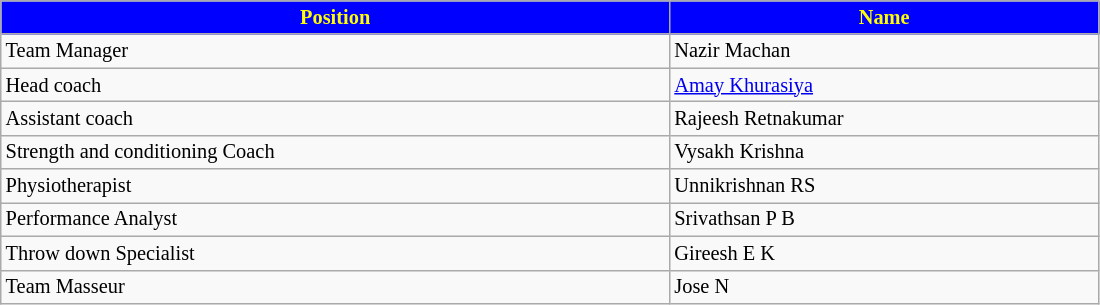<table class="wikitable"  style="font-size:85%; width:58%;">
<tr>
<th style="background: Blue; color: Yellow; text-align:center;">Position</th>
<th style="background: Blue; color: Yellow; text-align:center;">Name</th>
</tr>
<tr>
<td>Team Manager</td>
<td>Nazir Machan</td>
</tr>
<tr>
<td>Head coach</td>
<td><a href='#'>Amay Khurasiya</a></td>
</tr>
<tr>
<td>Assistant coach</td>
<td>Rajeesh Retnakumar</td>
</tr>
<tr>
<td>Strength and conditioning Coach</td>
<td>Vysakh Krishna</td>
</tr>
<tr>
<td>Physiotherapist</td>
<td>Unnikrishnan RS</td>
</tr>
<tr>
<td>Performance Analyst</td>
<td>Srivathsan P B</td>
</tr>
<tr>
<td>Throw down Specialist</td>
<td>Gireesh E K</td>
</tr>
<tr>
<td>Team Masseur</td>
<td>Jose N</td>
</tr>
</table>
